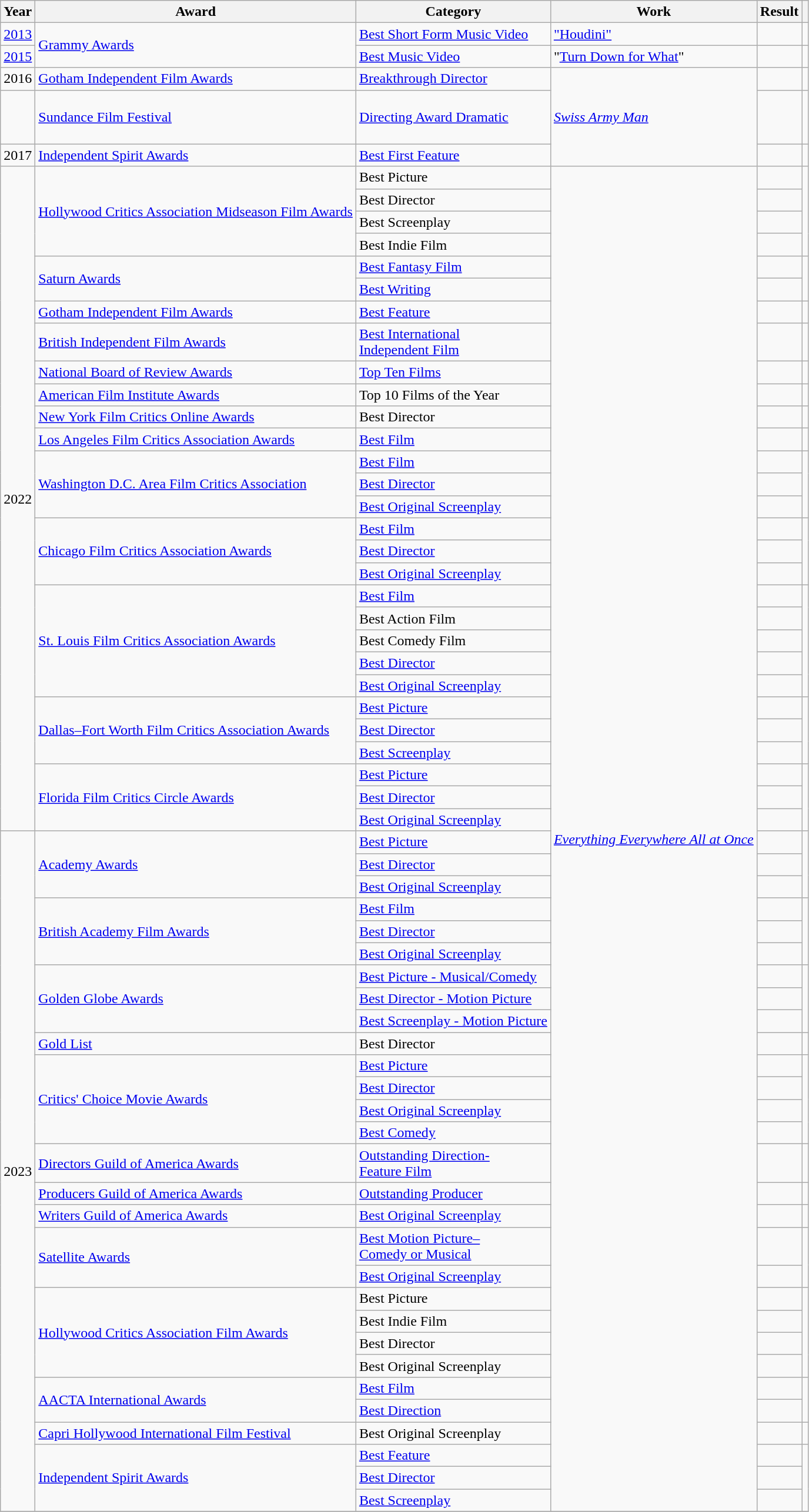<table class="wikitable plainrowheaders">
<tr>
<th>Year</th>
<th>Award</th>
<th>Category</th>
<th>Work</th>
<th>Result</th>
<th></th>
</tr>
<tr>
<td><a href='#'>2013</a></td>
<td rowspan=2><a href='#'>Grammy Awards</a></td>
<td><a href='#'>Best Short Form Music Video</a></td>
<td><a href='#'>"Houdini"</a></td>
<td></td>
<td style="text-align:center;"></td>
</tr>
<tr>
<td><a href='#'>2015</a></td>
<td><a href='#'>Best Music Video</a></td>
<td>"<a href='#'>Turn Down for What</a>"</td>
<td></td>
<td style="text-align:center;"></td>
</tr>
<tr>
<td>2016</td>
<td><a href='#'>Gotham Independent Film Awards</a></td>
<td><a href='#'>Breakthrough Director</a></td>
<td rowspan="3"><em><a href='#'>Swiss Army Man</a></em></td>
<td></td>
<td style="text-align:center;"></td>
</tr>
<tr>
<td></td>
<td><a href='#'>Sundance Film Festival</a></td>
<td><a href='#'>Directing Award Dramatic</a></td>
<td></td>
<td><br><br><br></td>
</tr>
<tr>
<td>2017</td>
<td scope="row"><a href='#'>Independent Spirit Awards</a></td>
<td><a href='#'>Best First Feature</a></td>
<td></td>
<td style="text-align:center;"></td>
</tr>
<tr>
<td rowspan="29">2022</td>
<td rowspan="4" scope="row"><a href='#'>Hollywood Critics Association Midseason Film Awards</a></td>
<td>Best Picture</td>
<td rowspan="58"><em><a href='#'>Everything Everywhere All at Once</a></em></td>
<td></td>
<td rowspan="4" style="text-align:center;"></td>
</tr>
<tr>
<td>Best Director</td>
<td></td>
</tr>
<tr>
<td>Best Screenplay</td>
<td></td>
</tr>
<tr>
<td>Best Indie Film</td>
<td></td>
</tr>
<tr>
<td rowspan="2"><a href='#'>Saturn Awards</a></td>
<td><a href='#'>Best Fantasy Film</a></td>
<td></td>
<td rowspan="2" style="text-align:center;"><br></td>
</tr>
<tr>
<td><a href='#'>Best Writing</a></td>
<td></td>
</tr>
<tr>
<td><a href='#'>Gotham Independent Film Awards</a></td>
<td><a href='#'>Best Feature</a></td>
<td></td>
<td></td>
</tr>
<tr>
<td><a href='#'>British Independent Film Awards</a></td>
<td><a href='#'>Best International<br>Independent Film</a></td>
<td></td>
<td style="text-align:center;"></td>
</tr>
<tr>
<td><a href='#'>National Board of Review Awards</a></td>
<td><a href='#'>Top Ten Films</a></td>
<td></td>
<td style="text-align:center;"></td>
</tr>
<tr>
<td><a href='#'>American Film Institute Awards</a></td>
<td>Top 10 Films of the Year</td>
<td></td>
<td style="text-align:center;"></td>
</tr>
<tr>
<td><a href='#'>New York Film Critics Online Awards</a></td>
<td>Best Director</td>
<td></td>
<td style="text-align:center;"></td>
</tr>
<tr>
<td><a href='#'>Los Angeles Film Critics Association Awards</a></td>
<td><a href='#'>Best Film</a></td>
<td></td>
<td style="text-align:center;"></td>
</tr>
<tr>
<td rowspan="3"><a href='#'>Washington D.C. Area Film Critics Association</a></td>
<td><a href='#'>Best Film</a></td>
<td></td>
<td rowspan="3" style="text-align:center;"></td>
</tr>
<tr>
<td><a href='#'>Best Director</a></td>
<td></td>
</tr>
<tr>
<td><a href='#'>Best Original Screenplay</a></td>
<td></td>
</tr>
<tr>
<td rowspan="3"><a href='#'>Chicago Film Critics Association Awards</a></td>
<td><a href='#'>Best Film</a></td>
<td></td>
<td rowspan="3" style="text-align:center;"><br></td>
</tr>
<tr>
<td><a href='#'>Best Director</a></td>
<td></td>
</tr>
<tr>
<td><a href='#'>Best Original Screenplay</a></td>
<td></td>
</tr>
<tr>
<td rowspan="5"><a href='#'>St. Louis Film Critics Association Awards</a></td>
<td><a href='#'>Best Film</a></td>
<td></td>
<td rowspan="5" style="text-align:center;"><br></td>
</tr>
<tr>
<td>Best Action Film</td>
<td></td>
</tr>
<tr>
<td>Best Comedy Film</td>
<td></td>
</tr>
<tr>
<td><a href='#'>Best Director</a></td>
<td></td>
</tr>
<tr>
<td><a href='#'>Best Original Screenplay</a></td>
<td></td>
</tr>
<tr>
<td rowspan="3"><a href='#'>Dallas–Fort Worth Film Critics Association Awards</a></td>
<td><a href='#'>Best Picture</a></td>
<td></td>
<td rowspan="3" style="text-align:center;"></td>
</tr>
<tr>
<td><a href='#'>Best Director</a></td>
<td></td>
</tr>
<tr>
<td><a href='#'>Best Screenplay</a></td>
<td></td>
</tr>
<tr>
<td rowspan="3"><a href='#'>Florida Film Critics Circle Awards</a></td>
<td><a href='#'>Best Picture</a></td>
<td></td>
<td rowspan="3" style="text-align:center;"></td>
</tr>
<tr>
<td><a href='#'>Best Director</a></td>
<td></td>
</tr>
<tr>
<td><a href='#'>Best Original Screenplay</a></td>
<td></td>
</tr>
<tr>
<td rowspan="29">2023</td>
<td rowspan="3"><a href='#'>Academy Awards</a></td>
<td><a href='#'>Best Picture</a></td>
<td></td>
<td rowspan="3" style="text-align:center;"></td>
</tr>
<tr>
<td><a href='#'>Best Director</a></td>
<td></td>
</tr>
<tr>
<td><a href='#'>Best Original Screenplay</a></td>
<td></td>
</tr>
<tr>
<td rowspan="3"><a href='#'>British Academy Film Awards</a></td>
<td><a href='#'>Best Film</a></td>
<td></td>
<td rowspan="3" style="text-align:center;"></td>
</tr>
<tr>
<td><a href='#'>Best Director</a></td>
<td></td>
</tr>
<tr>
<td><a href='#'>Best Original Screenplay</a></td>
<td></td>
</tr>
<tr>
<td rowspan="3" scope="row"><a href='#'>Golden Globe Awards</a></td>
<td><a href='#'>Best Picture - Musical/Comedy</a></td>
<td></td>
<td rowspan="3" style="text-align:center;"></td>
</tr>
<tr>
<td><a href='#'>Best Director - Motion Picture</a></td>
<td></td>
</tr>
<tr>
<td><a href='#'>Best Screenplay - Motion Picture</a></td>
<td></td>
</tr>
<tr>
<td scope="row"><a href='#'>Gold List</a></td>
<td>Best Director</td>
<td></td>
<td style="text-align:center;"></td>
</tr>
<tr>
<td rowspan="4"><a href='#'>Critics' Choice Movie Awards</a></td>
<td><a href='#'>Best Picture</a></td>
<td></td>
<td rowspan="4" style="text-align:center;"></td>
</tr>
<tr>
<td><a href='#'>Best Director</a></td>
<td></td>
</tr>
<tr>
<td><a href='#'>Best Original Screenplay</a></td>
<td></td>
</tr>
<tr>
<td><a href='#'>Best Comedy</a></td>
<td></td>
</tr>
<tr>
<td><a href='#'>Directors Guild of America Awards</a></td>
<td><a href='#'>Outstanding Direction-<br>Feature Film</a></td>
<td></td>
<td style="text-align:center;" style="text-align:center;"></td>
</tr>
<tr>
<td><a href='#'>Producers Guild of America Awards</a></td>
<td><a href='#'>Outstanding Producer</a></td>
<td></td>
<td style="text-align:center;"></td>
</tr>
<tr>
<td><a href='#'>Writers Guild of America Awards</a></td>
<td><a href='#'>Best Original Screenplay</a></td>
<td></td>
<td style="text-align:center;"></td>
</tr>
<tr>
<td rowspan="2"><a href='#'>Satellite Awards</a></td>
<td><a href='#'>Best Motion Picture–<br>Comedy or Musical</a></td>
<td></td>
<td rowspan="2" style="text-align:center;"></td>
</tr>
<tr>
<td><a href='#'>Best Original Screenplay</a></td>
<td></td>
</tr>
<tr>
<td rowspan="4"><a href='#'>Hollywood Critics Association Film Awards</a></td>
<td>Best Picture</td>
<td></td>
<td rowspan="4" style="text-align:center;"></td>
</tr>
<tr>
<td>Best Indie Film</td>
<td></td>
</tr>
<tr>
<td>Best Director</td>
<td></td>
</tr>
<tr>
<td>Best Original Screenplay</td>
<td></td>
</tr>
<tr>
<td rowspan="2"><a href='#'>AACTA International Awards</a></td>
<td><a href='#'>Best Film</a></td>
<td></td>
<td rowspan="2" style="text-align:center;"></td>
</tr>
<tr>
<td><a href='#'>Best Direction</a></td>
<td></td>
</tr>
<tr>
<td><a href='#'>Capri Hollywood International Film Festival</a></td>
<td>Best Original Screenplay</td>
<td></td>
<td></td>
</tr>
<tr>
<td rowspan="3"><a href='#'>Independent Spirit Awards</a></td>
<td><a href='#'>Best Feature</a></td>
<td></td>
<td rowspan="3" style="text-align:center;"></td>
</tr>
<tr>
<td><a href='#'>Best Director</a></td>
<td></td>
</tr>
<tr>
<td><a href='#'>Best Screenplay</a></td>
<td></td>
</tr>
<tr>
</tr>
</table>
